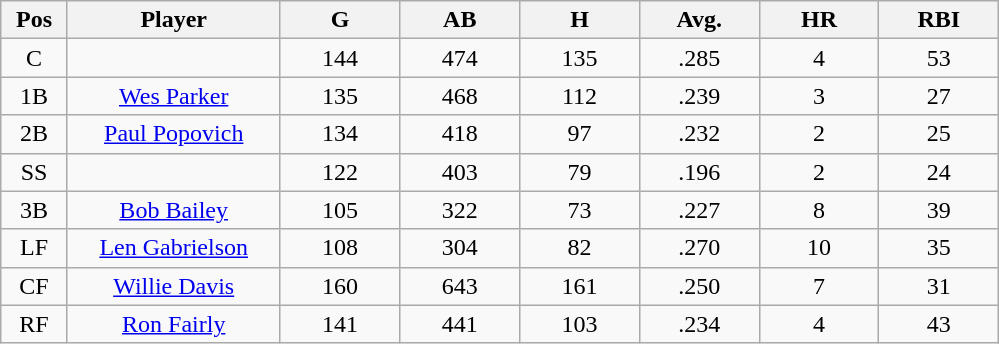<table class="wikitable sortable">
<tr>
<th bgcolor="#DDDDFF" width="5%">Pos</th>
<th bgcolor="#DDDDFF" width="16%">Player</th>
<th bgcolor="#DDDDFF" width="9%">G</th>
<th bgcolor="#DDDDFF" width="9%">AB</th>
<th bgcolor="#DDDDFF" width="9%">H</th>
<th bgcolor="#DDDDFF" width="9%">Avg.</th>
<th bgcolor="#DDDDFF" width="9%">HR</th>
<th bgcolor="#DDDDFF" width="9%">RBI</th>
</tr>
<tr align="center">
<td>C</td>
<td></td>
<td>144</td>
<td>474</td>
<td>135</td>
<td>.285</td>
<td>4</td>
<td>53</td>
</tr>
<tr align="center">
<td>1B</td>
<td><a href='#'>Wes Parker</a></td>
<td>135</td>
<td>468</td>
<td>112</td>
<td>.239</td>
<td>3</td>
<td>27</td>
</tr>
<tr align=center>
<td>2B</td>
<td><a href='#'>Paul Popovich</a></td>
<td>134</td>
<td>418</td>
<td>97</td>
<td>.232</td>
<td>2</td>
<td>25</td>
</tr>
<tr align=center>
<td>SS</td>
<td></td>
<td>122</td>
<td>403</td>
<td>79</td>
<td>.196</td>
<td>2</td>
<td>24</td>
</tr>
<tr align="center">
<td>3B</td>
<td><a href='#'>Bob Bailey</a></td>
<td>105</td>
<td>322</td>
<td>73</td>
<td>.227</td>
<td>8</td>
<td>39</td>
</tr>
<tr align=center>
<td>LF</td>
<td><a href='#'>Len Gabrielson</a></td>
<td>108</td>
<td>304</td>
<td>82</td>
<td>.270</td>
<td>10</td>
<td>35</td>
</tr>
<tr align=center>
<td>CF</td>
<td><a href='#'>Willie Davis</a></td>
<td>160</td>
<td>643</td>
<td>161</td>
<td>.250</td>
<td>7</td>
<td>31</td>
</tr>
<tr align=center>
<td>RF</td>
<td><a href='#'>Ron Fairly</a></td>
<td>141</td>
<td>441</td>
<td>103</td>
<td>.234</td>
<td>4</td>
<td>43</td>
</tr>
</table>
